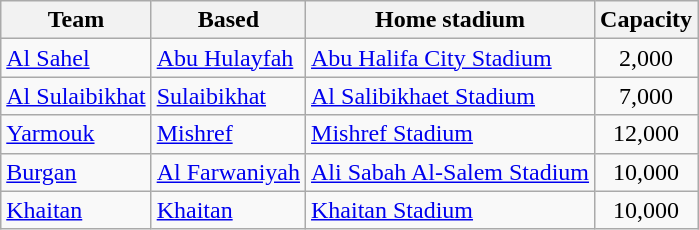<table class="wikitable sortable">
<tr>
<th>Team</th>
<th>Based</th>
<th>Home stadium</th>
<th>Capacity</th>
</tr>
<tr>
<td><a href='#'>Al Sahel</a></td>
<td><a href='#'>Abu Hulayfah</a></td>
<td><a href='#'>Abu Halifa City Stadium</a></td>
<td align=center>2,000</td>
</tr>
<tr>
<td><a href='#'>Al Sulaibikhat</a></td>
<td><a href='#'>Sulaibikhat</a></td>
<td><a href='#'>Al Salibikhaet Stadium</a></td>
<td align=center>7,000</td>
</tr>
<tr>
<td><a href='#'>Yarmouk</a></td>
<td><a href='#'>Mishref</a></td>
<td><a href='#'>Mishref Stadium</a></td>
<td align=center>12,000</td>
</tr>
<tr>
<td><a href='#'>Burgan</a></td>
<td><a href='#'>Al Farwaniyah</a></td>
<td><a href='#'>Ali Sabah Al-Salem Stadium</a></td>
<td align=center>10,000</td>
</tr>
<tr>
<td><a href='#'>Khaitan</a></td>
<td><a href='#'>Khaitan</a></td>
<td><a href='#'>Khaitan Stadium</a></td>
<td align=center>10,000</td>
</tr>
</table>
